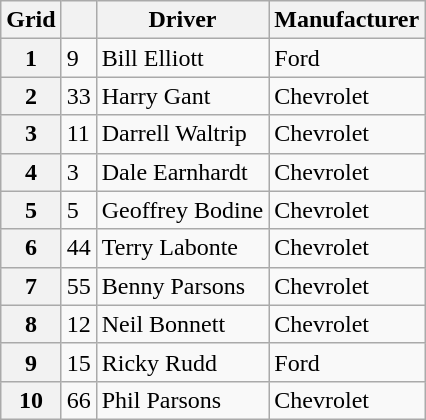<table class="wikitable">
<tr>
<th>Grid</th>
<th></th>
<th>Driver</th>
<th>Manufacturer</th>
</tr>
<tr>
<th>1</th>
<td>9</td>
<td>Bill Elliott</td>
<td>Ford</td>
</tr>
<tr>
<th>2</th>
<td>33</td>
<td>Harry Gant</td>
<td>Chevrolet</td>
</tr>
<tr>
<th>3</th>
<td>11</td>
<td>Darrell Waltrip</td>
<td>Chevrolet</td>
</tr>
<tr>
<th>4</th>
<td>3</td>
<td>Dale Earnhardt</td>
<td>Chevrolet</td>
</tr>
<tr>
<th>5</th>
<td>5</td>
<td>Geoffrey Bodine</td>
<td>Chevrolet</td>
</tr>
<tr>
<th>6</th>
<td>44</td>
<td>Terry Labonte</td>
<td>Chevrolet</td>
</tr>
<tr>
<th>7</th>
<td>55</td>
<td>Benny Parsons</td>
<td>Chevrolet</td>
</tr>
<tr>
<th>8</th>
<td>12</td>
<td>Neil Bonnett</td>
<td>Chevrolet</td>
</tr>
<tr>
<th>9</th>
<td>15</td>
<td>Ricky Rudd</td>
<td>Ford</td>
</tr>
<tr>
<th>10</th>
<td>66</td>
<td>Phil Parsons</td>
<td>Chevrolet</td>
</tr>
</table>
